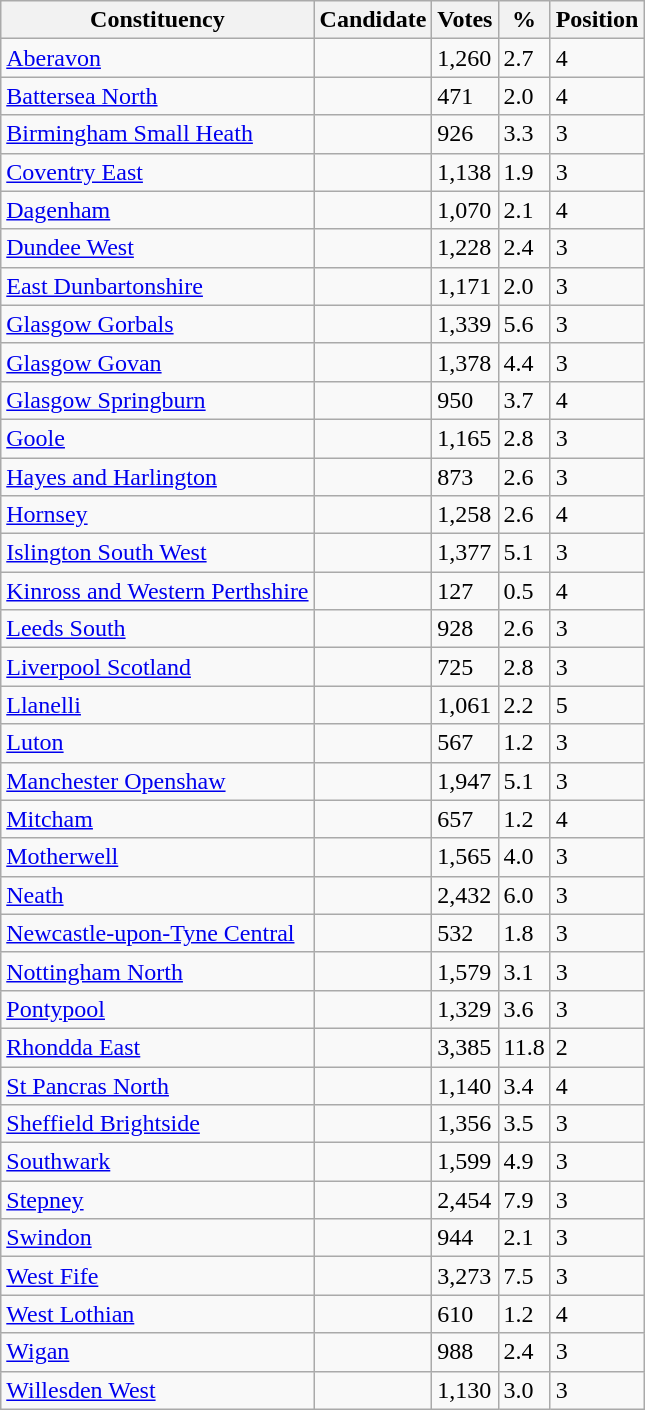<table class="wikitable sortable">
<tr>
<th>Constituency</th>
<th>Candidate</th>
<th>Votes</th>
<th>%</th>
<th>Position</th>
</tr>
<tr>
<td><a href='#'>Aberavon</a></td>
<td></td>
<td>1,260</td>
<td>2.7</td>
<td>4</td>
</tr>
<tr>
<td><a href='#'>Battersea North</a></td>
<td></td>
<td>471</td>
<td>2.0</td>
<td>4</td>
</tr>
<tr>
<td><a href='#'>Birmingham Small Heath</a></td>
<td></td>
<td>926</td>
<td>3.3</td>
<td>3</td>
</tr>
<tr>
<td><a href='#'>Coventry East</a></td>
<td></td>
<td>1,138</td>
<td>1.9</td>
<td>3</td>
</tr>
<tr>
<td><a href='#'>Dagenham</a></td>
<td></td>
<td>1,070</td>
<td>2.1</td>
<td>4</td>
</tr>
<tr>
<td><a href='#'>Dundee West</a></td>
<td></td>
<td>1,228</td>
<td>2.4</td>
<td>3</td>
</tr>
<tr>
<td><a href='#'>East Dunbartonshire</a></td>
<td></td>
<td>1,171</td>
<td>2.0</td>
<td>3</td>
</tr>
<tr>
<td><a href='#'>Glasgow Gorbals</a></td>
<td></td>
<td>1,339</td>
<td>5.6</td>
<td>3</td>
</tr>
<tr>
<td><a href='#'>Glasgow Govan</a></td>
<td></td>
<td>1,378</td>
<td>4.4</td>
<td>3</td>
</tr>
<tr>
<td><a href='#'>Glasgow Springburn</a></td>
<td></td>
<td>950</td>
<td>3.7</td>
<td>4</td>
</tr>
<tr>
<td><a href='#'>Goole</a></td>
<td></td>
<td>1,165</td>
<td>2.8</td>
<td>3</td>
</tr>
<tr>
<td><a href='#'>Hayes and Harlington</a></td>
<td></td>
<td>873</td>
<td>2.6</td>
<td>3</td>
</tr>
<tr>
<td><a href='#'>Hornsey</a></td>
<td></td>
<td>1,258</td>
<td>2.6</td>
<td>4</td>
</tr>
<tr>
<td><a href='#'>Islington South West</a></td>
<td></td>
<td>1,377</td>
<td>5.1</td>
<td>3</td>
</tr>
<tr>
<td><a href='#'>Kinross and Western Perthshire</a></td>
<td></td>
<td>127</td>
<td>0.5</td>
<td>4</td>
</tr>
<tr>
<td><a href='#'>Leeds South</a></td>
<td></td>
<td>928</td>
<td>2.6</td>
<td>3</td>
</tr>
<tr>
<td><a href='#'>Liverpool Scotland</a></td>
<td></td>
<td>725</td>
<td>2.8</td>
<td>3</td>
</tr>
<tr>
<td><a href='#'>Llanelli</a></td>
<td></td>
<td>1,061</td>
<td>2.2</td>
<td>5</td>
</tr>
<tr>
<td><a href='#'>Luton</a></td>
<td></td>
<td>567</td>
<td>1.2</td>
<td>3</td>
</tr>
<tr>
<td><a href='#'>Manchester Openshaw</a></td>
<td></td>
<td>1,947</td>
<td>5.1</td>
<td>3</td>
</tr>
<tr>
<td><a href='#'>Mitcham</a></td>
<td></td>
<td>657</td>
<td>1.2</td>
<td>4</td>
</tr>
<tr>
<td><a href='#'>Motherwell</a></td>
<td></td>
<td>1,565</td>
<td>4.0</td>
<td>3</td>
</tr>
<tr>
<td><a href='#'>Neath</a></td>
<td></td>
<td>2,432</td>
<td>6.0</td>
<td>3</td>
</tr>
<tr>
<td><a href='#'>Newcastle-upon-Tyne Central</a></td>
<td></td>
<td>532</td>
<td>1.8</td>
<td>3</td>
</tr>
<tr>
<td><a href='#'>Nottingham North</a></td>
<td></td>
<td>1,579</td>
<td>3.1</td>
<td>3</td>
</tr>
<tr>
<td><a href='#'>Pontypool</a></td>
<td></td>
<td>1,329</td>
<td>3.6</td>
<td>3</td>
</tr>
<tr>
<td><a href='#'>Rhondda East</a></td>
<td></td>
<td>3,385</td>
<td>11.8</td>
<td>2</td>
</tr>
<tr>
<td><a href='#'>St Pancras North</a></td>
<td></td>
<td>1,140</td>
<td>3.4</td>
<td>4</td>
</tr>
<tr>
<td><a href='#'>Sheffield Brightside</a></td>
<td></td>
<td>1,356</td>
<td>3.5</td>
<td>3</td>
</tr>
<tr>
<td><a href='#'>Southwark</a></td>
<td></td>
<td>1,599</td>
<td>4.9</td>
<td>3</td>
</tr>
<tr>
<td><a href='#'>Stepney</a></td>
<td></td>
<td>2,454</td>
<td>7.9</td>
<td>3</td>
</tr>
<tr>
<td><a href='#'>Swindon</a></td>
<td></td>
<td>944</td>
<td>2.1</td>
<td>3</td>
</tr>
<tr>
<td><a href='#'>West Fife</a></td>
<td></td>
<td>3,273</td>
<td>7.5</td>
<td>3</td>
</tr>
<tr>
<td><a href='#'>West Lothian</a></td>
<td></td>
<td>610</td>
<td>1.2</td>
<td>4</td>
</tr>
<tr>
<td><a href='#'>Wigan</a></td>
<td></td>
<td>988</td>
<td>2.4</td>
<td>3</td>
</tr>
<tr>
<td><a href='#'>Willesden West</a></td>
<td></td>
<td>1,130</td>
<td>3.0</td>
<td>3</td>
</tr>
</table>
